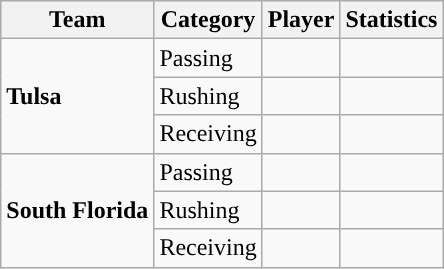<table class="wikitable" style="float: left;">
<tr>
<th>Team</th>
<th>Category</th>
<th>Player</th>
<th>Statistics</th>
</tr>
<tr>
<td rowspan=3><strong>Tulsa</strong></td>
<td>Passing</td>
<td> </td>
<td> </td>
</tr>
<tr>
<td>Rushing</td>
<td> </td>
<td> </td>
</tr>
<tr>
<td>Receiving</td>
<td> </td>
<td> </td>
</tr>
<tr>
<td rowspan=3><strong>South Florida</strong></td>
<td>Passing</td>
<td> </td>
<td> </td>
</tr>
<tr>
<td>Rushing</td>
<td> </td>
<td> </td>
</tr>
<tr>
<td>Receiving</td>
<td> </td>
<td> </td>
</tr>
</table>
